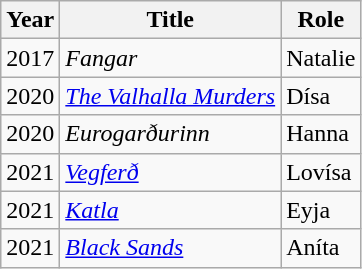<table class="wikitable">
<tr>
<th>Year</th>
<th>Title</th>
<th>Role</th>
</tr>
<tr>
<td>2017</td>
<td><em>Fangar</em></td>
<td>Natalie</td>
</tr>
<tr>
<td>2020</td>
<td><em><a href='#'>The Valhalla Murders</a></em></td>
<td>Dísa</td>
</tr>
<tr>
<td>2020</td>
<td><em>Eurogarðurinn</em></td>
<td>Hanna</td>
</tr>
<tr>
<td>2021</td>
<td><em><a href='#'>Vegferð</a></em></td>
<td>Lovísa</td>
</tr>
<tr>
<td>2021</td>
<td><a href='#'><em>Katla</em></a></td>
<td>Eyja</td>
</tr>
<tr>
<td>2021</td>
<td><a href='#'><em>Black Sands</em></a></td>
<td>Aníta</td>
</tr>
</table>
